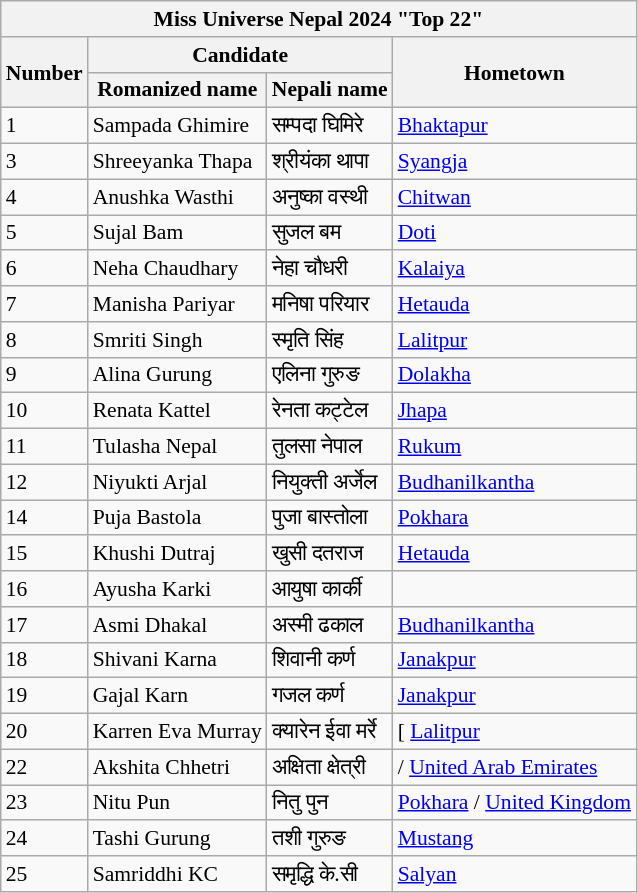<table class="wikitable" style="font-size: 90%;">
<tr>
<th colspan="4">Miss Universe Nepal 2024 "Top 22"</th>
</tr>
<tr>
<th rowspan="2"><span><strong>Number</strong></span></th>
<th colspan="2"><span><strong>Candidate</strong></span></th>
<th rowspan="2"><span><strong>Hometown</strong></span></th>
</tr>
<tr>
<th>Romanized name</th>
<th>Nepali name</th>
</tr>
<tr>
<td>1</td>
<td>Sampada Ghimire</td>
<td>सम्पदा घिमिरे</td>
<td> <a href='#'>Bhaktapur</a></td>
</tr>
<tr>
<td>3</td>
<td>Shreeyanka Thapa</td>
<td>श्रीयंका थापा</td>
<td> <a href='#'>Syangja</a></td>
</tr>
<tr>
<td>4</td>
<td>Anushka Wasthi</td>
<td>अनुष्का वस्थी</td>
<td> <a href='#'>Chitwan</a></td>
</tr>
<tr>
<td>5</td>
<td>Sujal Bam</td>
<td>सुजल बम</td>
<td> <a href='#'>Doti</a></td>
</tr>
<tr>
<td>6</td>
<td>Neha Chaudhary</td>
<td>नेहा चौधरी</td>
<td> <a href='#'>Kalaiya</a></td>
</tr>
<tr>
<td>7</td>
<td>Manisha Pariyar</td>
<td>मनिषा परियार</td>
<td> <a href='#'>Hetauda</a></td>
</tr>
<tr>
<td>8</td>
<td>Smriti Singh</td>
<td>स्मृति सिंह</td>
<td> <a href='#'>Lalitpur</a></td>
</tr>
<tr>
<td>9</td>
<td>Alina Gurung</td>
<td>एलिना गुरुङ</td>
<td> <a href='#'>Dolakha</a></td>
</tr>
<tr>
<td>10</td>
<td>Renata Kattel</td>
<td>रेनता कट्टेल</td>
<td> <a href='#'>Jhapa</a></td>
</tr>
<tr>
<td>11</td>
<td>Tulasha Nepal</td>
<td>तुलसा नेपाल</td>
<td> <a href='#'>Rukum</a></td>
</tr>
<tr>
<td>12</td>
<td>Niyukti Arjal</td>
<td>नियुक्ती अर्जेल</td>
<td> <a href='#'>Budhanilkantha</a></td>
</tr>
<tr>
<td>14</td>
<td>Puja Bastola</td>
<td>पुजा बास्तोला</td>
<td> <a href='#'>Pokhara</a></td>
</tr>
<tr>
<td>15</td>
<td>Khushi Dutraj</td>
<td>खुसी दतराज</td>
<td> <a href='#'>Hetauda</a></td>
</tr>
<tr>
<td>16</td>
<td>Ayusha Karki</td>
<td>आयुषा कार्की</td>
<td></td>
</tr>
<tr>
<td>17</td>
<td>Asmi Dhakal</td>
<td>अस्मी ढकाल</td>
<td> <a href='#'>Budhanilkantha</a></td>
</tr>
<tr>
<td>18</td>
<td>Shivani Karna</td>
<td>शिवानी कर्ण</td>
<td> <a href='#'>Janakpur</a></td>
</tr>
<tr>
<td>19</td>
<td>Gajal Karn</td>
<td>गजल कर्ण</td>
<td> <a href='#'>Janakpur</a></td>
</tr>
<tr>
<td>20</td>
<td>Karren Eva Murray</td>
<td>क्यारेन ईवा मर्रे</td>
<td>[ <a href='#'>Lalitpur</a></td>
</tr>
<tr>
<td>22</td>
<td>Akshita Chhetri</td>
<td>अक्षिता क्षेत्री</td>
<td> /  <a href='#'>United Arab Emirates</a></td>
</tr>
<tr>
<td>23</td>
<td>Nitu Pun</td>
<td>नितु पुन</td>
<td> <a href='#'>Pokhara</a> /  <a href='#'>United Kingdom</a></td>
</tr>
<tr>
<td>24</td>
<td>Tashi Gurung</td>
<td>तशी गुरुङ</td>
<td> <a href='#'>Mustang</a></td>
</tr>
<tr>
<td>25</td>
<td>Samriddhi KC</td>
<td>समृद्धि के.सी</td>
<td> <a href='#'>Salyan</a></td>
</tr>
</table>
